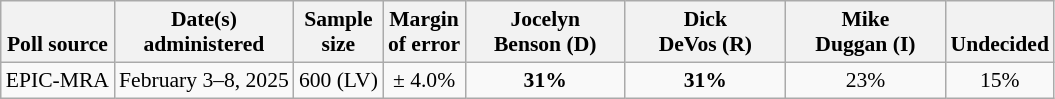<table class="wikitable" style="font-size:90%;text-align:center;">
<tr valign=bottom>
<th>Poll source</th>
<th>Date(s)<br>administered</th>
<th>Sample<br>size</th>
<th>Margin<br>of error</th>
<th style="width:100px;">Jocelyn<br>Benson (D)</th>
<th style="width:100px;">Dick<br>DeVos (R)</th>
<th style="width:100px;">Mike<br>Duggan (I)</th>
<th>Undecided</th>
</tr>
<tr>
<td style="text-align:left;">EPIC-MRA</td>
<td>February 3–8, 2025</td>
<td>600 (LV)</td>
<td>± 4.0%</td>
<td><strong>31%</strong></td>
<td><strong>31%</strong></td>
<td>23%</td>
<td>15%</td>
</tr>
</table>
